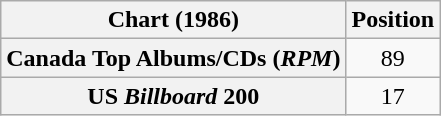<table class="wikitable plainrowheaders" style="text-align:center">
<tr>
<th scope="col">Chart (1986)</th>
<th scope="col">Position</th>
</tr>
<tr>
<th scope="row">Canada Top Albums/CDs (<em>RPM</em>)</th>
<td>89</td>
</tr>
<tr>
<th scope="row">US <em>Billboard</em> 200</th>
<td>17</td>
</tr>
</table>
